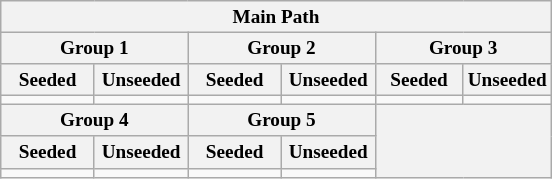<table class="wikitable" style="font-size:80%">
<tr>
<th colspan=6>Main Path</th>
</tr>
<tr>
<th colspan=2>Group 1</th>
<th colspan=2>Group 2</th>
<th colspan=2>Group 3</th>
</tr>
<tr>
<th width=17%>Seeded</th>
<th width=17%>Unseeded</th>
<th width=17%>Seeded</th>
<th width=17%>Unseeded</th>
<th width=16%>Seeded</th>
<th width=16%>Unseeded</th>
</tr>
<tr>
<td valign=top></td>
<td valign=top></td>
<td valign=top></td>
<td valign=top></td>
<td valign=top></td>
<td valign=top></td>
</tr>
<tr>
<th colspan=2>Group 4</th>
<th colspan=2>Group 5</th>
<th colspan=2 rowspan=3></th>
</tr>
<tr>
<th>Seeded</th>
<th>Unseeded</th>
<th>Seeded</th>
<th>Unseeded</th>
</tr>
<tr>
<td valign=top></td>
<td valign=top></td>
<td valign=top></td>
<td valign=top></td>
</tr>
</table>
